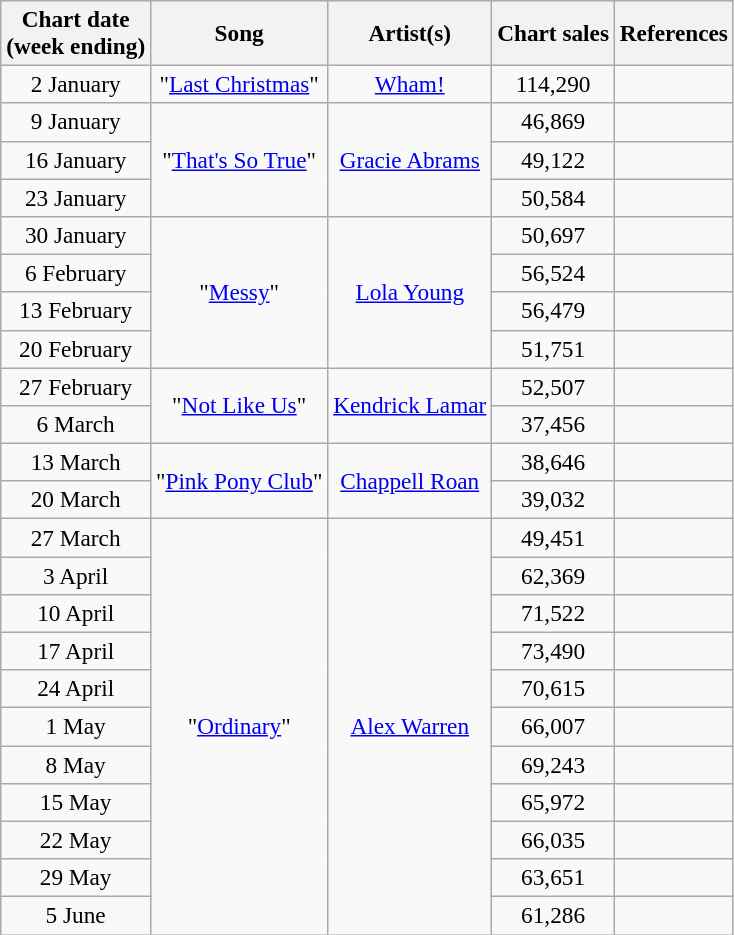<table class="wikitable" style="font-size:97%; text-align:center;">
<tr>
<th>Chart date<br>(week ending)</th>
<th>Song</th>
<th>Artist(s)</th>
<th>Chart sales</th>
<th>References</th>
</tr>
<tr>
<td>2 January</td>
<td>"<a href='#'>Last Christmas</a>"</td>
<td><a href='#'>Wham!</a></td>
<td>114,290</td>
<td></td>
</tr>
<tr>
<td>9 January</td>
<td rowspan=3>"<a href='#'>That's So True</a>"</td>
<td rowspan=3><a href='#'>Gracie Abrams</a></td>
<td>46,869</td>
<td></td>
</tr>
<tr>
<td>16 January</td>
<td>49,122</td>
<td></td>
</tr>
<tr>
<td>23 January</td>
<td>50,584</td>
<td></td>
</tr>
<tr>
<td>30 January</td>
<td rowspan=4>"<a href='#'>Messy</a>"</td>
<td rowspan=4><a href='#'>Lola Young</a></td>
<td>50,697</td>
<td></td>
</tr>
<tr>
<td>6 February</td>
<td>56,524</td>
<td></td>
</tr>
<tr>
<td>13 February</td>
<td>56,479</td>
<td></td>
</tr>
<tr>
<td>20 February</td>
<td>51,751</td>
<td></td>
</tr>
<tr>
<td>27 February</td>
<td rowspan=2>"<a href='#'>Not Like Us</a>"</td>
<td rowspan=2><a href='#'>Kendrick Lamar</a></td>
<td>52,507</td>
<td></td>
</tr>
<tr>
<td>6 March</td>
<td>37,456</td>
<td></td>
</tr>
<tr>
<td>13 March</td>
<td rowspan=2>"<a href='#'>Pink Pony Club</a>"</td>
<td rowspan=2><a href='#'>Chappell Roan</a></td>
<td>38,646</td>
<td></td>
</tr>
<tr>
<td>20 March</td>
<td>39,032</td>
<td></td>
</tr>
<tr>
<td>27 March</td>
<td rowspan=11>"<a href='#'>Ordinary</a>"</td>
<td rowspan=11><a href='#'>Alex Warren</a></td>
<td>49,451</td>
<td></td>
</tr>
<tr>
<td>3 April</td>
<td>62,369</td>
<td></td>
</tr>
<tr>
<td>10 April</td>
<td>71,522</td>
<td></td>
</tr>
<tr>
<td>17 April</td>
<td>73,490</td>
<td></td>
</tr>
<tr>
<td>24 April</td>
<td>70,615</td>
<td></td>
</tr>
<tr>
<td>1 May</td>
<td>66,007</td>
<td></td>
</tr>
<tr>
<td>8 May</td>
<td>69,243</td>
<td></td>
</tr>
<tr>
<td>15 May</td>
<td>65,972</td>
<td></td>
</tr>
<tr>
<td>22 May</td>
<td>66,035</td>
<td></td>
</tr>
<tr>
<td>29 May</td>
<td>63,651</td>
<td></td>
</tr>
<tr>
<td>5 June</td>
<td>61,286</td>
<td></td>
</tr>
</table>
